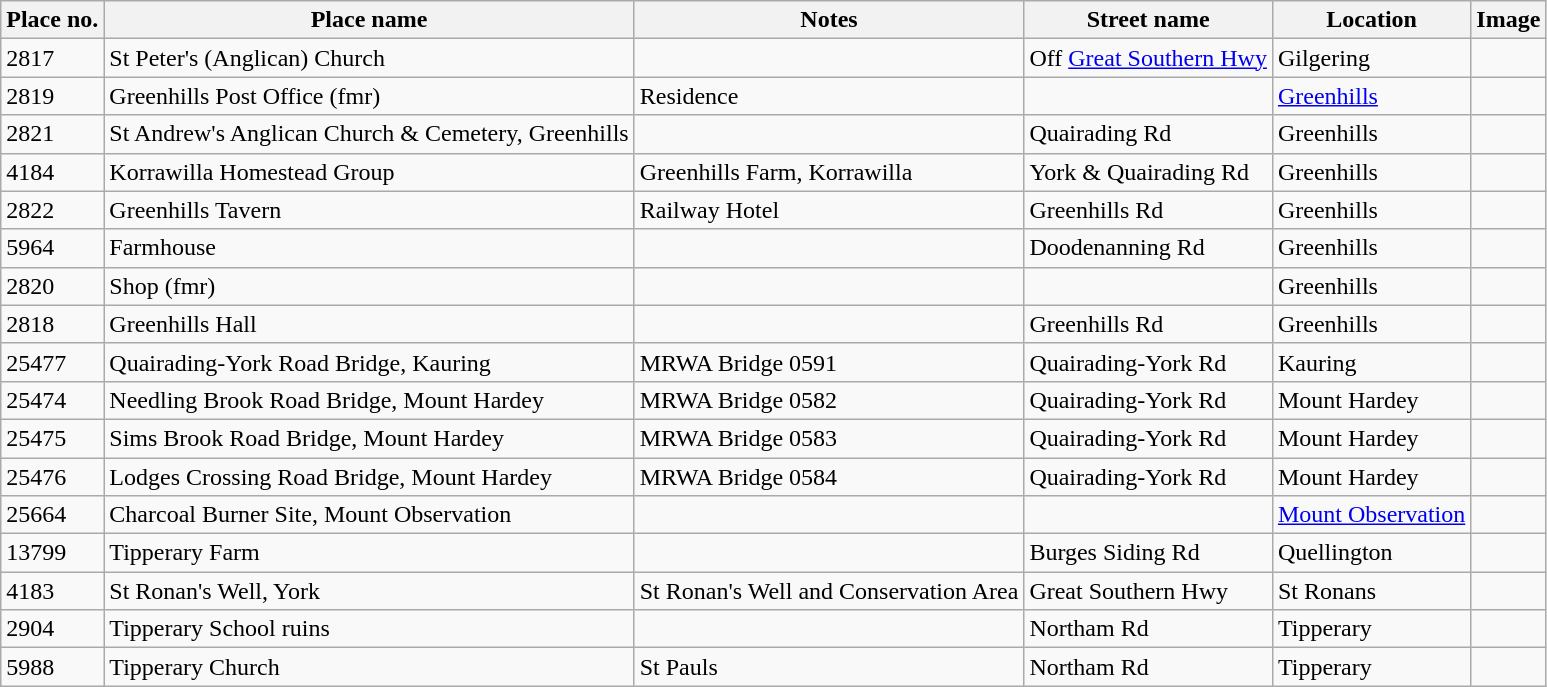<table class="wikitable sortable">
<tr>
<th>Place no.</th>
<th>Place name</th>
<th>Notes</th>
<th>Street name</th>
<th>Location</th>
<th>Image</th>
</tr>
<tr>
<td>2817</td>
<td>St Peter's (Anglican) Church</td>
<td></td>
<td>Off <a href='#'>Great Southern Hwy</a></td>
<td>Gilgering</td>
<td></td>
</tr>
<tr>
<td>2819</td>
<td>Greenhills Post Office (fmr)</td>
<td>Residence</td>
<td></td>
<td><a href='#'>Greenhills</a></td>
<td></td>
</tr>
<tr>
<td>2821</td>
<td>St Andrew's Anglican Church & Cemetery, Greenhills</td>
<td></td>
<td>Quairading Rd</td>
<td>Greenhills</td>
<td></td>
</tr>
<tr>
<td>4184</td>
<td>Korrawilla Homestead Group</td>
<td>Greenhills Farm, Korrawilla</td>
<td>York & Quairading Rd</td>
<td>Greenhills</td>
<td></td>
</tr>
<tr>
<td>2822</td>
<td>Greenhills Tavern</td>
<td>Railway Hotel</td>
<td>Greenhills Rd</td>
<td>Greenhills</td>
<td></td>
</tr>
<tr>
<td>5964</td>
<td>Farmhouse</td>
<td></td>
<td>Doodenanning Rd</td>
<td>Greenhills</td>
<td></td>
</tr>
<tr>
<td>2820</td>
<td>Shop (fmr)</td>
<td></td>
<td></td>
<td>Greenhills</td>
<td></td>
</tr>
<tr>
<td>2818</td>
<td>Greenhills Hall</td>
<td></td>
<td>Greenhills Rd</td>
<td>Greenhills</td>
<td></td>
</tr>
<tr>
<td>25477</td>
<td>Quairading-York Road Bridge, Kauring</td>
<td>MRWA Bridge 0591</td>
<td>Quairading-York Rd</td>
<td>Kauring</td>
<td></td>
</tr>
<tr>
<td>25474</td>
<td>Needling Brook Road Bridge, Mount Hardey</td>
<td>MRWA Bridge 0582</td>
<td>Quairading-York Rd</td>
<td>Mount Hardey</td>
<td></td>
</tr>
<tr>
<td>25475</td>
<td>Sims Brook Road Bridge, Mount Hardey</td>
<td>MRWA Bridge 0583</td>
<td>Quairading-York Rd</td>
<td>Mount Hardey</td>
<td></td>
</tr>
<tr>
<td>25476</td>
<td>Lodges Crossing Road Bridge, Mount Hardey</td>
<td>MRWA Bridge 0584</td>
<td>Quairading-York Rd</td>
<td>Mount Hardey</td>
<td></td>
</tr>
<tr>
<td>25664</td>
<td>Charcoal Burner Site, Mount Observation</td>
<td></td>
<td></td>
<td><a href='#'>Mount Observation</a></td>
<td></td>
</tr>
<tr>
<td>13799</td>
<td>Tipperary Farm</td>
<td></td>
<td>Burges Siding Rd</td>
<td>Quellington</td>
<td></td>
</tr>
<tr>
<td>4183</td>
<td>St Ronan's Well, York</td>
<td>St Ronan's Well and Conservation Area</td>
<td>Great Southern Hwy</td>
<td>St Ronans</td>
<td></td>
</tr>
<tr>
<td>2904</td>
<td>Tipperary School ruins</td>
<td></td>
<td>Northam Rd</td>
<td>Tipperary</td>
<td></td>
</tr>
<tr>
<td>5988</td>
<td>Tipperary Church</td>
<td>St Pauls</td>
<td>Northam Rd</td>
<td>Tipperary</td>
<td></td>
</tr>
</table>
